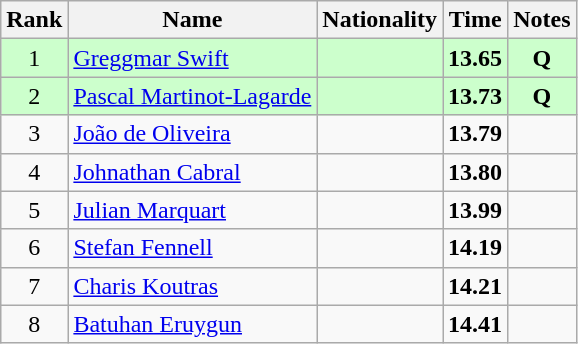<table class="wikitable sortable" style="text-align:center">
<tr>
<th>Rank</th>
<th>Name</th>
<th>Nationality</th>
<th>Time</th>
<th>Notes</th>
</tr>
<tr bgcolor=ccffcc>
<td>1</td>
<td align=left><a href='#'>Greggmar Swift</a></td>
<td align=left></td>
<td><strong>13.65</strong></td>
<td><strong>Q</strong></td>
</tr>
<tr bgcolor=ccffcc>
<td>2</td>
<td align=left><a href='#'>Pascal Martinot-Lagarde</a></td>
<td align=left></td>
<td><strong>13.73</strong></td>
<td><strong>Q</strong></td>
</tr>
<tr>
<td>3</td>
<td align=left><a href='#'>João de Oliveira</a></td>
<td align=left></td>
<td><strong>13.79</strong></td>
<td></td>
</tr>
<tr>
<td>4</td>
<td align=left><a href='#'>Johnathan Cabral</a></td>
<td align=left></td>
<td><strong>13.80</strong></td>
<td></td>
</tr>
<tr>
<td>5</td>
<td align=left><a href='#'>Julian Marquart</a></td>
<td align=left></td>
<td><strong>13.99</strong></td>
<td></td>
</tr>
<tr>
<td>6</td>
<td align=left><a href='#'>Stefan Fennell</a></td>
<td align=left></td>
<td><strong>14.19</strong></td>
<td></td>
</tr>
<tr>
<td>7</td>
<td align=left><a href='#'>Charis Koutras</a></td>
<td align=left></td>
<td><strong>14.21</strong></td>
<td></td>
</tr>
<tr>
<td>8</td>
<td align=left><a href='#'>Batuhan Eruygun</a></td>
<td align=left></td>
<td><strong>14.41</strong></td>
<td></td>
</tr>
</table>
